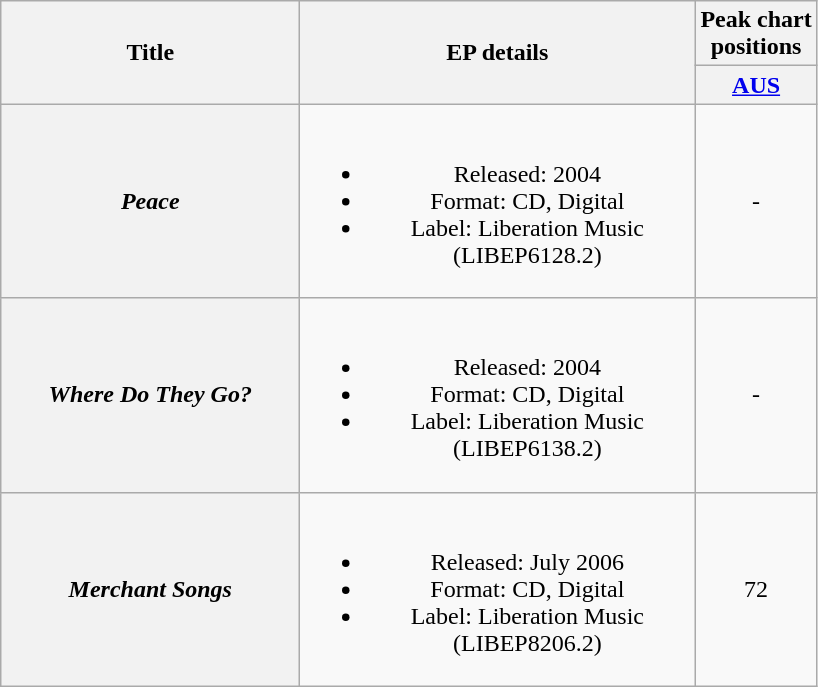<table class="wikitable plainrowheaders" style="text-align:center;" border="1">
<tr>
<th scope="col" rowspan="2" style="width:12em;">Title</th>
<th scope="col" rowspan="2" style="width:16em;">EP details</th>
<th scope="col" colspan="1">Peak chart<br>positions</th>
</tr>
<tr>
<th scope="col" style="text-align:center;"><a href='#'>AUS</a><br></th>
</tr>
<tr>
<th scope="row"><em>Peace</em></th>
<td><br><ul><li>Released: 2004</li><li>Format: CD, Digital</li><li>Label: Liberation Music (LIBEP6128.2)</li></ul></td>
<td align="center">-</td>
</tr>
<tr>
<th scope="row"><em>Where Do They Go?</em></th>
<td><br><ul><li>Released: 2004</li><li>Format: CD, Digital</li><li>Label: Liberation Music (LIBEP6138.2)</li></ul></td>
<td align="center">-</td>
</tr>
<tr>
<th scope="row"><em>Merchant Songs</em></th>
<td><br><ul><li>Released: July 2006</li><li>Format: CD, Digital</li><li>Label: Liberation Music (LIBEP8206.2)</li></ul></td>
<td align="center">72</td>
</tr>
</table>
